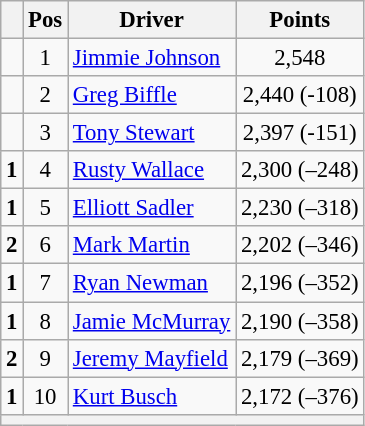<table class="wikitable" style="font-size: 95%;">
<tr>
<th></th>
<th>Pos</th>
<th>Driver</th>
<th>Points</th>
</tr>
<tr>
<td align="left"></td>
<td style="text-align:center;">1</td>
<td><a href='#'>Jimmie Johnson</a></td>
<td style="text-align:center;">2,548</td>
</tr>
<tr>
<td align="left"></td>
<td style="text-align:center;">2</td>
<td><a href='#'>Greg Biffle</a></td>
<td style="text-align:center;">2,440 (-108)</td>
</tr>
<tr>
<td align="left"></td>
<td style="text-align:center;">3</td>
<td><a href='#'>Tony Stewart</a></td>
<td style="text-align:center;">2,397 (-151)</td>
</tr>
<tr>
<td align="left"> <strong>1</strong></td>
<td style="text-align:center;">4</td>
<td><a href='#'>Rusty Wallace</a></td>
<td style="text-align:center;">2,300 (–248)</td>
</tr>
<tr>
<td align="left"> <strong>1</strong></td>
<td style="text-align:center;">5</td>
<td><a href='#'>Elliott Sadler</a></td>
<td style="text-align:center;">2,230 (–318)</td>
</tr>
<tr>
<td align="left"> <strong>2</strong></td>
<td style="text-align:center;">6</td>
<td><a href='#'>Mark Martin</a></td>
<td style="text-align:center;">2,202 (–346)</td>
</tr>
<tr>
<td align="left"> <strong>1</strong></td>
<td style="text-align:center;">7</td>
<td><a href='#'>Ryan Newman</a></td>
<td style="text-align:center;">2,196 (–352)</td>
</tr>
<tr>
<td align="left"> <strong>1</strong></td>
<td style="text-align:center;">8</td>
<td><a href='#'>Jamie McMurray</a></td>
<td style="text-align:center;">2,190 (–358)</td>
</tr>
<tr>
<td align="left"> <strong>2</strong></td>
<td style="text-align:center;">9</td>
<td><a href='#'>Jeremy Mayfield</a></td>
<td style="text-align:center;">2,179 (–369)</td>
</tr>
<tr>
<td align="left"> <strong>1</strong></td>
<td style="text-align:center;">10</td>
<td><a href='#'>Kurt Busch</a></td>
<td style="text-align:center;">2,172 (–376)</td>
</tr>
<tr class="sortbottom">
<th colspan="9"></th>
</tr>
</table>
